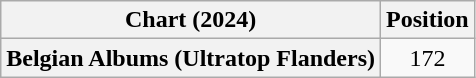<table class="wikitable plainrowheaders" style="text-align:center">
<tr>
<th scope="col">Chart (2024)</th>
<th scope="col">Position</th>
</tr>
<tr>
<th scope="row">Belgian Albums (Ultratop Flanders)</th>
<td>172</td>
</tr>
</table>
